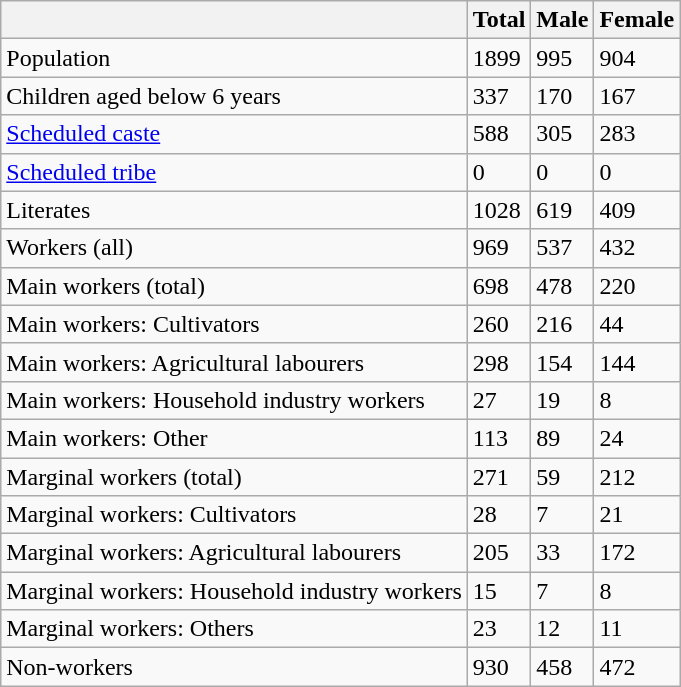<table class="wikitable sortable">
<tr>
<th></th>
<th>Total</th>
<th>Male</th>
<th>Female</th>
</tr>
<tr>
<td>Population</td>
<td>1899</td>
<td>995</td>
<td>904</td>
</tr>
<tr>
<td>Children aged below 6 years</td>
<td>337</td>
<td>170</td>
<td>167</td>
</tr>
<tr>
<td><a href='#'>Scheduled caste</a></td>
<td>588</td>
<td>305</td>
<td>283</td>
</tr>
<tr>
<td><a href='#'>Scheduled tribe</a></td>
<td>0</td>
<td>0</td>
<td>0</td>
</tr>
<tr>
<td>Literates</td>
<td>1028</td>
<td>619</td>
<td>409</td>
</tr>
<tr>
<td>Workers (all)</td>
<td>969</td>
<td>537</td>
<td>432</td>
</tr>
<tr>
<td>Main workers (total)</td>
<td>698</td>
<td>478</td>
<td>220</td>
</tr>
<tr>
<td>Main workers: Cultivators</td>
<td>260</td>
<td>216</td>
<td>44</td>
</tr>
<tr>
<td>Main workers: Agricultural labourers</td>
<td>298</td>
<td>154</td>
<td>144</td>
</tr>
<tr>
<td>Main workers: Household industry workers</td>
<td>27</td>
<td>19</td>
<td>8</td>
</tr>
<tr>
<td>Main workers: Other</td>
<td>113</td>
<td>89</td>
<td>24</td>
</tr>
<tr>
<td>Marginal workers (total)</td>
<td>271</td>
<td>59</td>
<td>212</td>
</tr>
<tr>
<td>Marginal workers: Cultivators</td>
<td>28</td>
<td>7</td>
<td>21</td>
</tr>
<tr>
<td>Marginal workers: Agricultural labourers</td>
<td>205</td>
<td>33</td>
<td>172</td>
</tr>
<tr>
<td>Marginal workers: Household industry workers</td>
<td>15</td>
<td>7</td>
<td>8</td>
</tr>
<tr>
<td>Marginal workers: Others</td>
<td>23</td>
<td>12</td>
<td>11</td>
</tr>
<tr>
<td>Non-workers</td>
<td>930</td>
<td>458</td>
<td>472</td>
</tr>
</table>
